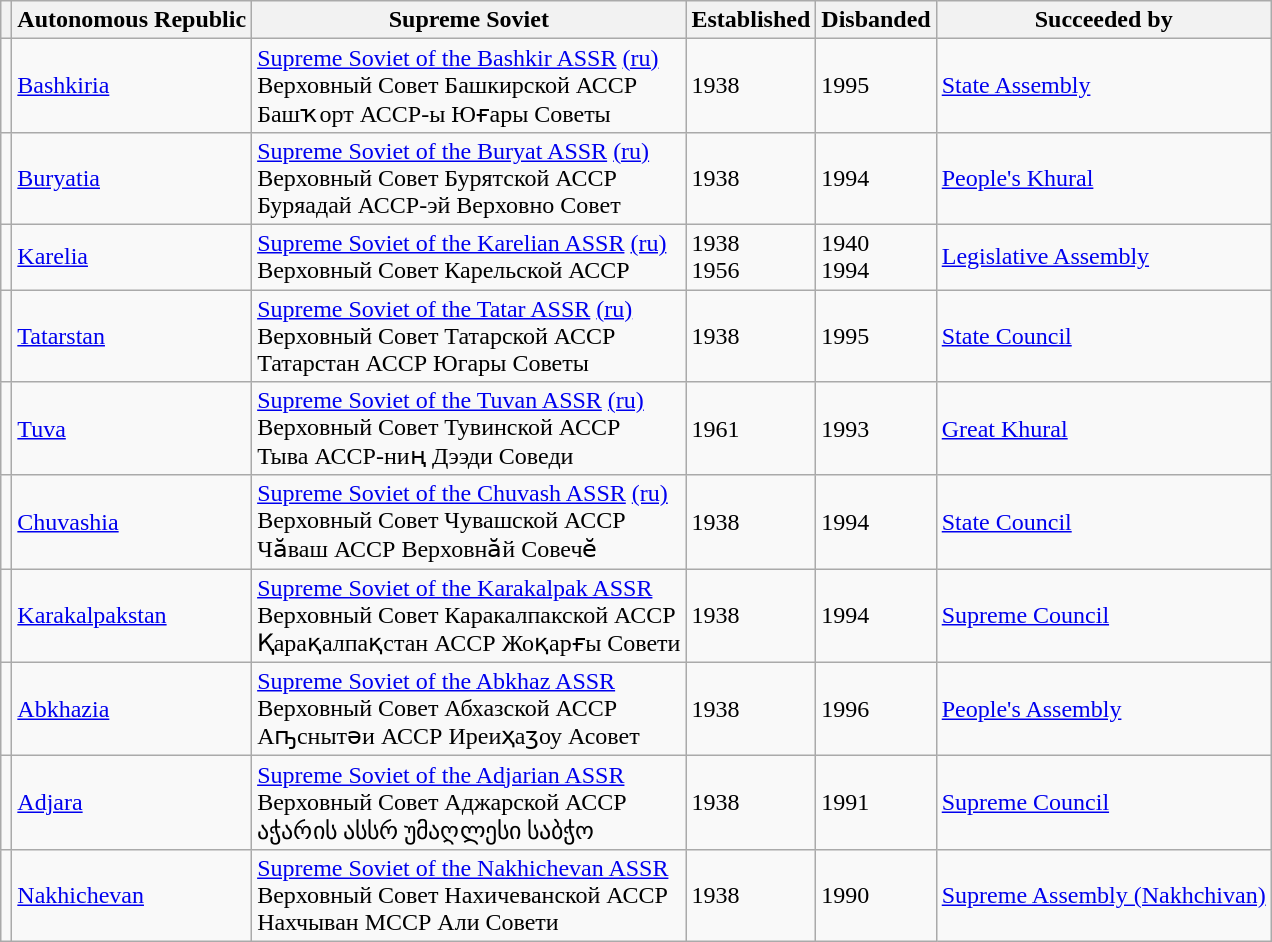<table class="wikitable sortable">
<tr>
<th class="unsortable"></th>
<th>Autonomous Republic</th>
<th>Supreme Soviet</th>
<th>Established</th>
<th>Disbanded</th>
<th>Succeeded by</th>
</tr>
<tr>
<td></td>
<td> <a href='#'>Bashkiria</a></td>
<td><a href='#'>Supreme Soviet of the Bashkir ASSR</a> <a href='#'>(ru)</a><br>Верховный Совет Башкирской АССР <br> Башҡорт АССР-ы Юғары Советы</td>
<td>1938</td>
<td>1995</td>
<td> <a href='#'>State Assembly</a></td>
</tr>
<tr>
<td></td>
<td> <a href='#'>Buryatia</a></td>
<td><a href='#'>Supreme Soviet of the Buryat ASSR</a> <a href='#'>(ru)</a><br>Верховный Совет Бурятской АССР <br> Буряадай АССР-эй Верховно Совет</td>
<td>1938</td>
<td>1994</td>
<td> <a href='#'>People's Khural</a></td>
</tr>
<tr>
<td></td>
<td> <a href='#'>Karelia</a></td>
<td><a href='#'>Supreme Soviet of the Karelian ASSR</a> <a href='#'>(ru)</a><br>Верховный Совет Карельской АССР</td>
<td>1938<br>1956</td>
<td>1940<br>1994</td>
<td> <a href='#'>Legislative Assembly</a></td>
</tr>
<tr>
<td></td>
<td> <a href='#'>Tatarstan</a></td>
<td><a href='#'>Supreme Soviet of the Tatar ASSR</a> <a href='#'>(ru)</a><br>Верховный Совет Татарской АССР <br> Татарстан АССР Югары Советы</td>
<td>1938</td>
<td>1995</td>
<td> <a href='#'>State Council</a></td>
</tr>
<tr>
<td></td>
<td> <a href='#'>Tuva</a></td>
<td><a href='#'>Supreme Soviet of the Tuvan ASSR</a> <a href='#'>(ru)</a><br>Верховный Совет Тувинской АССР <br> Тыва АССР-ниң Дээди Соведи</td>
<td>1961</td>
<td>1993</td>
<td> <a href='#'>Great Khural</a></td>
</tr>
<tr>
<td></td>
<td> <a href='#'>Chuvashia</a></td>
<td><a href='#'>Supreme Soviet of the Chuvash ASSR</a> <a href='#'>(ru)</a><br>Верховный Совет Чувашской АССР <br> Чӑваш АССР Верховнӑй Совечӗ</td>
<td>1938</td>
<td>1994</td>
<td> <a href='#'>State Council</a></td>
</tr>
<tr>
<td></td>
<td> <a href='#'>Karakalpakstan</a></td>
<td><a href='#'>Supreme Soviet of the Karakalpak ASSR</a><br>Верховный Совет Каракалпакской АССР <br> Қарақалпақстан АССР Жоқарғы Совети</td>
<td>1938</td>
<td>1994</td>
<td> <a href='#'>Supreme Council</a></td>
</tr>
<tr>
<td></td>
<td> <a href='#'>Abkhazia</a></td>
<td><a href='#'>Supreme Soviet of the Abkhaz ASSR</a><br>Верховный Совет Абхазской АССР <br> Аҧснытәи АССР Иреиҳаӡоу Асовет</td>
<td>1938</td>
<td>1996</td>
<td> <a href='#'>People's Assembly</a></td>
</tr>
<tr>
<td></td>
<td> <a href='#'>Adjara</a></td>
<td><a href='#'>Supreme Soviet of the Adjarian ASSR</a><br>Верховный Совет Аджарской АССР <br> აჭარის ასსრ უმაღლესი საბჭო</td>
<td>1938</td>
<td>1991</td>
<td> <a href='#'>Supreme Council</a></td>
</tr>
<tr>
<td></td>
<td> <a href='#'>Nakhichevan</a></td>
<td><a href='#'>Supreme Soviet of the Nakhichevan ASSR</a><br>Верховный Совет Нахичеванской АССР <br> Нахчыван МССР Али Совети</td>
<td>1938</td>
<td>1990</td>
<td> <a href='#'>Supreme Assembly (Nakhchivan)</a></td>
</tr>
</table>
